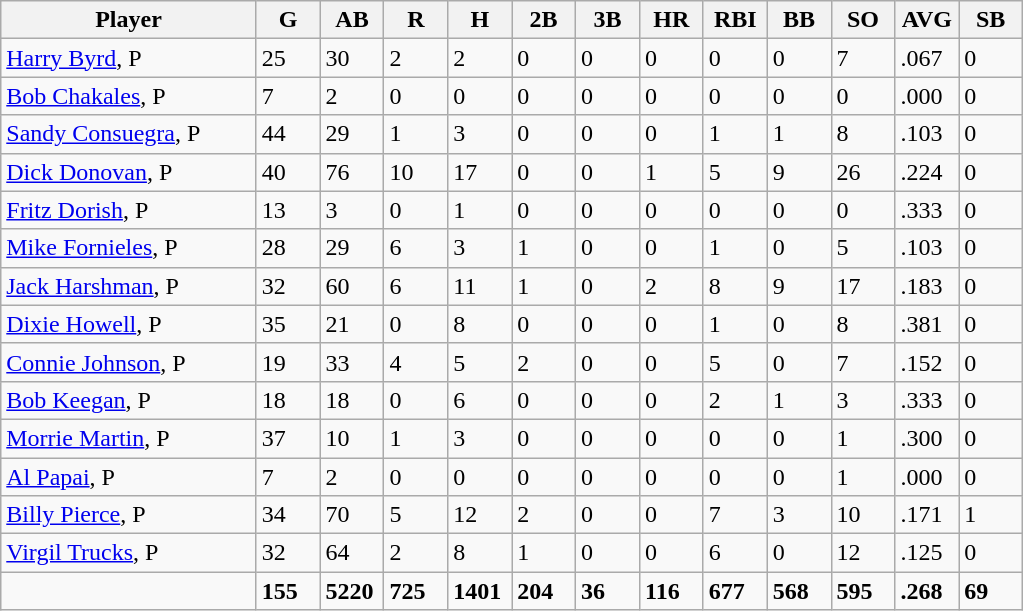<table class="wikitable sortable">
<tr>
<th width="24%">Player</th>
<th width="6%">G</th>
<th width="6%">AB</th>
<th width="6%">R</th>
<th width="6%">H</th>
<th width="6%">2B</th>
<th width="6%">3B</th>
<th width="6%">HR</th>
<th width="6%">RBI</th>
<th width="6%">BB</th>
<th width="6%">SO</th>
<th width="6%">AVG</th>
<th width="6%">SB</th>
</tr>
<tr>
<td><a href='#'>Harry Byrd</a>, P</td>
<td>25</td>
<td>30</td>
<td>2</td>
<td>2</td>
<td>0</td>
<td>0</td>
<td>0</td>
<td>0</td>
<td>0</td>
<td>7</td>
<td>.067</td>
<td>0</td>
</tr>
<tr>
<td><a href='#'>Bob Chakales</a>, P</td>
<td>7</td>
<td>2</td>
<td>0</td>
<td>0</td>
<td>0</td>
<td>0</td>
<td>0</td>
<td>0</td>
<td>0</td>
<td>0</td>
<td>.000</td>
<td>0</td>
</tr>
<tr>
<td><a href='#'>Sandy Consuegra</a>, P</td>
<td>44</td>
<td>29</td>
<td>1</td>
<td>3</td>
<td>0</td>
<td>0</td>
<td>0</td>
<td>1</td>
<td>1</td>
<td>8</td>
<td>.103</td>
<td>0</td>
</tr>
<tr>
<td><a href='#'>Dick Donovan</a>, P</td>
<td>40</td>
<td>76</td>
<td>10</td>
<td>17</td>
<td>0</td>
<td>0</td>
<td>1</td>
<td>5</td>
<td>9</td>
<td>26</td>
<td>.224</td>
<td>0</td>
</tr>
<tr>
<td><a href='#'>Fritz Dorish</a>, P</td>
<td>13</td>
<td>3</td>
<td>0</td>
<td>1</td>
<td>0</td>
<td>0</td>
<td>0</td>
<td>0</td>
<td>0</td>
<td>0</td>
<td>.333</td>
<td>0</td>
</tr>
<tr>
<td><a href='#'>Mike Fornieles</a>, P</td>
<td>28</td>
<td>29</td>
<td>6</td>
<td>3</td>
<td>1</td>
<td>0</td>
<td>0</td>
<td>1</td>
<td>0</td>
<td>5</td>
<td>.103</td>
<td>0</td>
</tr>
<tr>
<td><a href='#'>Jack Harshman</a>, P</td>
<td>32</td>
<td>60</td>
<td>6</td>
<td>11</td>
<td>1</td>
<td>0</td>
<td>2</td>
<td>8</td>
<td>9</td>
<td>17</td>
<td>.183</td>
<td>0</td>
</tr>
<tr>
<td><a href='#'>Dixie Howell</a>, P</td>
<td>35</td>
<td>21</td>
<td>0</td>
<td>8</td>
<td>0</td>
<td>0</td>
<td>0</td>
<td>1</td>
<td>0</td>
<td>8</td>
<td>.381</td>
<td>0</td>
</tr>
<tr>
<td><a href='#'>Connie Johnson</a>, P</td>
<td>19</td>
<td>33</td>
<td>4</td>
<td>5</td>
<td>2</td>
<td>0</td>
<td>0</td>
<td>5</td>
<td>0</td>
<td>7</td>
<td>.152</td>
<td>0</td>
</tr>
<tr>
<td><a href='#'>Bob Keegan</a>, P</td>
<td>18</td>
<td>18</td>
<td>0</td>
<td>6</td>
<td>0</td>
<td>0</td>
<td>0</td>
<td>2</td>
<td>1</td>
<td>3</td>
<td>.333</td>
<td>0</td>
</tr>
<tr>
<td><a href='#'>Morrie Martin</a>, P</td>
<td>37</td>
<td>10</td>
<td>1</td>
<td>3</td>
<td>0</td>
<td>0</td>
<td>0</td>
<td>0</td>
<td>0</td>
<td>1</td>
<td>.300</td>
<td>0</td>
</tr>
<tr>
<td><a href='#'>Al Papai</a>, P</td>
<td>7</td>
<td>2</td>
<td>0</td>
<td>0</td>
<td>0</td>
<td>0</td>
<td>0</td>
<td>0</td>
<td>0</td>
<td>1</td>
<td>.000</td>
<td>0</td>
</tr>
<tr>
<td><a href='#'>Billy Pierce</a>, P</td>
<td>34</td>
<td>70</td>
<td>5</td>
<td>12</td>
<td>2</td>
<td>0</td>
<td>0</td>
<td>7</td>
<td>3</td>
<td>10</td>
<td>.171</td>
<td>1</td>
</tr>
<tr>
<td><a href='#'>Virgil Trucks</a>, P</td>
<td>32</td>
<td>64</td>
<td>2</td>
<td>8</td>
<td>1</td>
<td>0</td>
<td>0</td>
<td>6</td>
<td>0</td>
<td>12</td>
<td>.125</td>
<td>0</td>
</tr>
<tr class="sortbottom">
<td></td>
<td><strong>155</strong></td>
<td><strong>5220</strong></td>
<td><strong>725</strong></td>
<td><strong>1401</strong></td>
<td><strong>204</strong></td>
<td><strong>36</strong></td>
<td><strong>116</strong></td>
<td><strong>677</strong></td>
<td><strong>568</strong></td>
<td><strong>595</strong></td>
<td><strong>.268</strong></td>
<td><strong>69</strong></td>
</tr>
</table>
